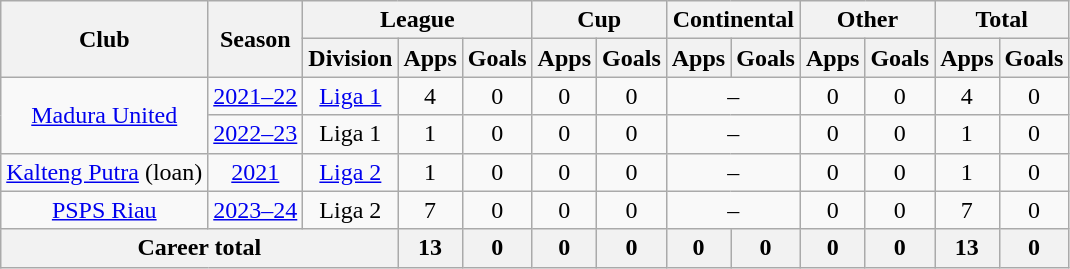<table class="wikitable" style="text-align: center">
<tr>
<th rowspan="2">Club</th>
<th rowspan="2">Season</th>
<th colspan="3">League</th>
<th colspan="2">Cup</th>
<th colspan="2">Continental</th>
<th colspan="2">Other</th>
<th colspan="2">Total</th>
</tr>
<tr>
<th>Division</th>
<th>Apps</th>
<th>Goals</th>
<th>Apps</th>
<th>Goals</th>
<th>Apps</th>
<th>Goals</th>
<th>Apps</th>
<th>Goals</th>
<th>Apps</th>
<th>Goals</th>
</tr>
<tr>
<td rowspan="2"><a href='#'>Madura United</a></td>
<td><a href='#'>2021–22</a></td>
<td rowspan="1" valign="center"><a href='#'>Liga 1</a></td>
<td>4</td>
<td>0</td>
<td>0</td>
<td>0</td>
<td colspan="2">–</td>
<td>0</td>
<td>0</td>
<td>4</td>
<td>0</td>
</tr>
<tr>
<td><a href='#'>2022–23</a></td>
<td>Liga 1</td>
<td>1</td>
<td>0</td>
<td>0</td>
<td>0</td>
<td colspan="2">–</td>
<td>0</td>
<td>0</td>
<td>1</td>
<td>0</td>
</tr>
<tr>
<td rowspan="1"><a href='#'>Kalteng Putra</a> (loan)</td>
<td><a href='#'>2021</a></td>
<td rowspan="1" valign="center"><a href='#'>Liga 2</a></td>
<td>1</td>
<td>0</td>
<td>0</td>
<td>0</td>
<td colspan="2">–</td>
<td>0</td>
<td>0</td>
<td>1</td>
<td>0</td>
</tr>
<tr>
<td rowspan="1"><a href='#'>PSPS Riau</a></td>
<td><a href='#'>2023–24</a></td>
<td rowspan="1" valign="center">Liga 2</td>
<td>7</td>
<td>0</td>
<td>0</td>
<td>0</td>
<td colspan="2">–</td>
<td>0</td>
<td>0</td>
<td>7</td>
<td>0</td>
</tr>
<tr>
<th colspan=3>Career total</th>
<th>13</th>
<th>0</th>
<th>0</th>
<th>0</th>
<th>0</th>
<th>0</th>
<th>0</th>
<th>0</th>
<th>13</th>
<th>0</th>
</tr>
</table>
